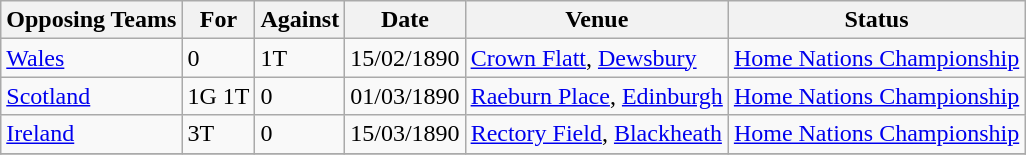<table class="wikitable">
<tr>
<th>Opposing Teams</th>
<th>For</th>
<th>Against</th>
<th>Date</th>
<th>Venue</th>
<th>Status</th>
</tr>
<tr>
<td><a href='#'>Wales</a></td>
<td>0</td>
<td>1T</td>
<td>15/02/1890</td>
<td><a href='#'>Crown Flatt</a>, <a href='#'>Dewsbury</a></td>
<td><a href='#'>Home Nations Championship</a></td>
</tr>
<tr>
<td><a href='#'>Scotland</a></td>
<td>1G 1T</td>
<td>0</td>
<td>01/03/1890</td>
<td><a href='#'>Raeburn Place</a>, <a href='#'>Edinburgh</a></td>
<td><a href='#'>Home Nations Championship</a></td>
</tr>
<tr>
<td><a href='#'>Ireland</a></td>
<td>3T</td>
<td>0</td>
<td>15/03/1890</td>
<td><a href='#'>Rectory Field</a>, <a href='#'>Blackheath</a></td>
<td><a href='#'>Home Nations Championship</a></td>
</tr>
<tr>
</tr>
</table>
